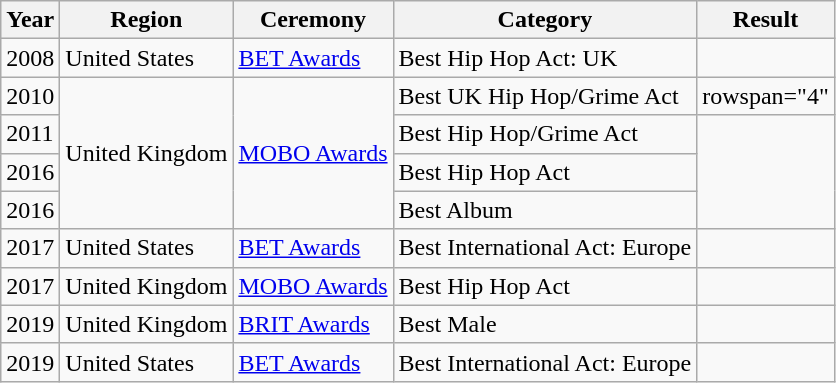<table class="wikitable">
<tr>
<th>Year</th>
<th>Region</th>
<th>Ceremony</th>
<th>Category</th>
<th>Result</th>
</tr>
<tr>
<td>2008</td>
<td>United States</td>
<td><a href='#'>BET Awards</a></td>
<td>Best Hip Hop Act: UK</td>
<td></td>
</tr>
<tr>
<td>2010</td>
<td rowspan="4">United Kingdom</td>
<td rowspan="4"><a href='#'>MOBO Awards</a></td>
<td>Best UK Hip Hop/Grime Act</td>
<td>rowspan="4" </td>
</tr>
<tr>
<td>2011</td>
<td>Best Hip Hop/Grime Act</td>
</tr>
<tr>
<td>2016</td>
<td>Best Hip Hop Act</td>
</tr>
<tr>
<td>2016</td>
<td>Best Album</td>
</tr>
<tr>
<td>2017</td>
<td>United States</td>
<td><a href='#'>BET Awards</a></td>
<td>Best International Act: Europe</td>
<td></td>
</tr>
<tr>
<td>2017</td>
<td>United Kingdom</td>
<td><a href='#'>MOBO Awards</a></td>
<td>Best Hip Hop Act</td>
<td></td>
</tr>
<tr>
<td>2019</td>
<td>United Kingdom</td>
<td><a href='#'>BRIT Awards</a></td>
<td>Best Male</td>
<td></td>
</tr>
<tr>
<td>2019</td>
<td>United States</td>
<td><a href='#'>BET Awards</a></td>
<td>Best International Act: Europe</td>
<td></td>
</tr>
</table>
